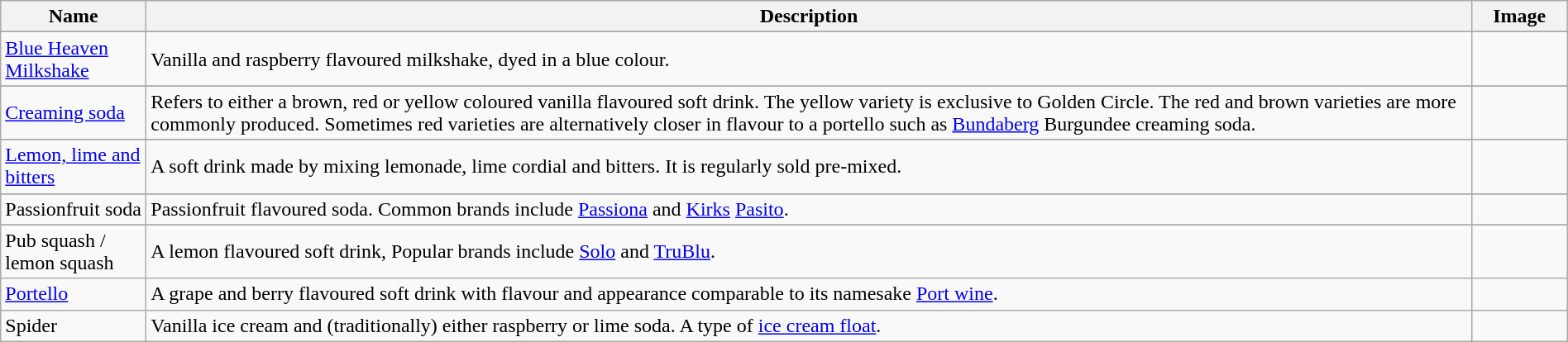<table class="wikitable sortable" style="width:100%;">
<tr>
<th style="width:110px;">Name</th>
<th>Description</th>
<th class="unsortable" style="width:70px;">Image</th>
</tr>
<tr>
</tr>
<tr>
<td><a href='#'>Blue Heaven Milkshake</a></td>
<td>Vanilla and raspberry flavoured milkshake, dyed in a blue colour.</td>
<td></td>
</tr>
<tr>
</tr>
<tr>
<td><a href='#'>Creaming soda</a></td>
<td>Refers to either a brown, red or yellow coloured vanilla flavoured soft drink. The yellow variety is exclusive to Golden Circle. The red and brown varieties are more commonly produced. Sometimes red varieties are alternatively closer in flavour to a portello such as <a href='#'>Bundaberg</a> Burgundee creaming soda.</td>
<td></td>
</tr>
<tr>
</tr>
<tr>
<td><a href='#'>Lemon, lime and bitters</a></td>
<td>A soft drink made by mixing lemonade, lime cordial and bitters. It is regularly sold pre-mixed.</td>
<td></td>
</tr>
<tr>
</tr>
<tr>
<td>Passionfruit soda</td>
<td>Passionfruit flavoured soda. Common brands include <a href='#'>Passiona</a> and <a href='#'>Kirks</a> <a href='#'>Pasito</a>.</td>
<td></td>
</tr>
<tr>
</tr>
<tr>
<td>Pub squash / lemon squash</td>
<td>A lemon flavoured soft drink, Popular brands include <a href='#'>Solo</a> and <a href='#'>TruBlu</a>.</td>
<td></td>
</tr>
<tr>
<td><a href='#'>Portello</a></td>
<td>A grape and berry flavoured soft drink with flavour and appearance comparable to its namesake <a href='#'>Port wine</a>.</td>
<td></td>
</tr>
<tr>
<td>Spider</td>
<td>Vanilla ice cream and (traditionally) either raspberry or lime soda. A type of <a href='#'>ice cream float</a>.</td>
<td></td>
</tr>
</table>
